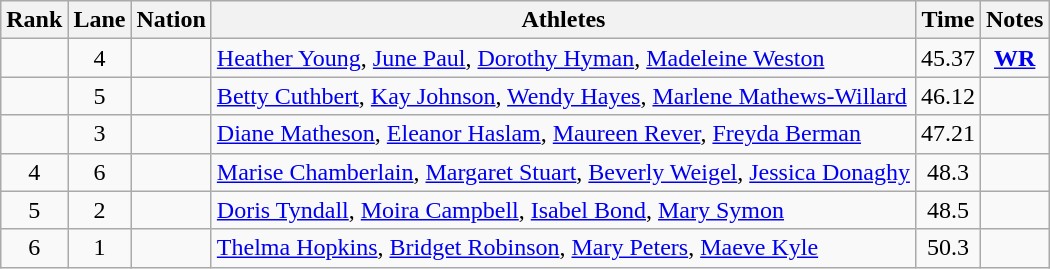<table class="wikitable sortable" style="text-align:center">
<tr>
<th>Rank</th>
<th>Lane</th>
<th>Nation</th>
<th>Athletes</th>
<th>Time</th>
<th>Notes</th>
</tr>
<tr>
<td></td>
<td>4</td>
<td align=left></td>
<td align=left><a href='#'>Heather Young</a>, <a href='#'>June Paul</a>, <a href='#'>Dorothy Hyman</a>, <a href='#'>Madeleine Weston</a></td>
<td>45.37</td>
<td><strong><a href='#'>WR</a></strong></td>
</tr>
<tr>
<td></td>
<td>5</td>
<td align=left></td>
<td align=left><a href='#'>Betty Cuthbert</a>, <a href='#'>Kay Johnson</a>, <a href='#'>Wendy Hayes</a>, <a href='#'>Marlene Mathews-Willard</a></td>
<td>46.12</td>
<td></td>
</tr>
<tr>
<td></td>
<td>3</td>
<td align=left></td>
<td align=left><a href='#'>Diane Matheson</a>, <a href='#'>Eleanor Haslam</a>, <a href='#'>Maureen Rever</a>, <a href='#'>Freyda Berman</a></td>
<td>47.21</td>
<td></td>
</tr>
<tr>
<td>4</td>
<td>6</td>
<td align=left></td>
<td align=left><a href='#'>Marise Chamberlain</a>, <a href='#'>Margaret Stuart</a>, <a href='#'>Beverly Weigel</a>, <a href='#'>Jessica Donaghy</a></td>
<td>48.3</td>
<td></td>
</tr>
<tr>
<td>5</td>
<td>2</td>
<td align=left></td>
<td align=left><a href='#'>Doris Tyndall</a>, <a href='#'>Moira Campbell</a>, <a href='#'>Isabel Bond</a>, <a href='#'>Mary Symon</a></td>
<td>48.5</td>
<td></td>
</tr>
<tr>
<td>6</td>
<td>1</td>
<td align=left></td>
<td align=left><a href='#'>Thelma Hopkins</a>, <a href='#'>Bridget Robinson</a>, <a href='#'>Mary Peters</a>, <a href='#'>Maeve Kyle</a></td>
<td>50.3</td>
<td></td>
</tr>
</table>
